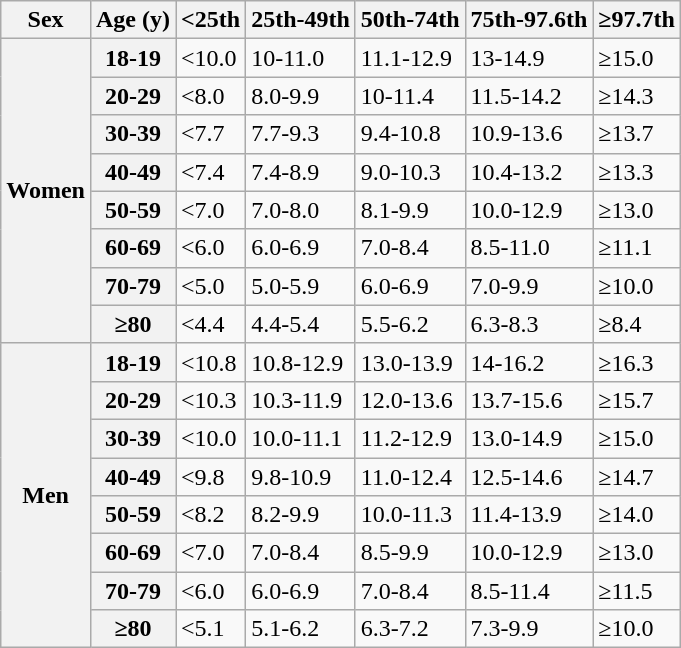<table class="wikitable">
<tr>
<th>Sex</th>
<th>Age (y)</th>
<th><25th</th>
<th>25th-49th</th>
<th>50th-74th</th>
<th>75th-97.6th</th>
<th>≥97.7th</th>
</tr>
<tr>
<th rowspan="8">Women</th>
<th>18-19</th>
<td><10.0</td>
<td>10-11.0</td>
<td>11.1-12.9</td>
<td>13-14.9</td>
<td>≥15.0</td>
</tr>
<tr>
<th>20-29</th>
<td><8.0</td>
<td>8.0-9.9</td>
<td>10-11.4</td>
<td>11.5-14.2</td>
<td>≥14.3</td>
</tr>
<tr>
<th>30-39</th>
<td><7.7</td>
<td>7.7-9.3</td>
<td>9.4-10.8</td>
<td>10.9-13.6</td>
<td>≥13.7</td>
</tr>
<tr>
<th>40-49</th>
<td><7.4</td>
<td>7.4-8.9</td>
<td>9.0-10.3</td>
<td>10.4-13.2</td>
<td>≥13.3</td>
</tr>
<tr>
<th>50-59</th>
<td><7.0</td>
<td>7.0-8.0</td>
<td>8.1-9.9</td>
<td>10.0-12.9</td>
<td>≥13.0</td>
</tr>
<tr>
<th>60-69</th>
<td><6.0</td>
<td>6.0-6.9</td>
<td>7.0-8.4</td>
<td>8.5-11.0</td>
<td>≥11.1</td>
</tr>
<tr>
<th>70-79</th>
<td><5.0</td>
<td>5.0-5.9</td>
<td>6.0-6.9</td>
<td>7.0-9.9</td>
<td>≥10.0</td>
</tr>
<tr>
<th>≥80</th>
<td><4.4</td>
<td>4.4-5.4</td>
<td>5.5-6.2</td>
<td>6.3-8.3</td>
<td>≥8.4</td>
</tr>
<tr>
<th rowspan="8">Men</th>
<th>18-19</th>
<td><10.8</td>
<td>10.8-12.9</td>
<td>13.0-13.9</td>
<td>14-16.2</td>
<td>≥16.3</td>
</tr>
<tr>
<th>20-29</th>
<td><10.3</td>
<td>10.3-11.9</td>
<td>12.0-13.6</td>
<td>13.7-15.6</td>
<td>≥15.7</td>
</tr>
<tr>
<th>30-39</th>
<td><10.0</td>
<td>10.0-11.1</td>
<td>11.2-12.9</td>
<td>13.0-14.9</td>
<td>≥15.0</td>
</tr>
<tr>
<th>40-49</th>
<td><9.8</td>
<td>9.8-10.9</td>
<td>11.0-12.4</td>
<td>12.5-14.6</td>
<td>≥14.7</td>
</tr>
<tr>
<th>50-59</th>
<td><8.2</td>
<td>8.2-9.9</td>
<td>10.0-11.3</td>
<td>11.4-13.9</td>
<td>≥14.0</td>
</tr>
<tr>
<th>60-69</th>
<td><7.0</td>
<td>7.0-8.4</td>
<td>8.5-9.9</td>
<td>10.0-12.9</td>
<td>≥13.0</td>
</tr>
<tr>
<th>70-79</th>
<td><6.0</td>
<td>6.0-6.9</td>
<td>7.0-8.4</td>
<td>8.5-11.4</td>
<td>≥11.5</td>
</tr>
<tr>
<th>≥80</th>
<td><5.1</td>
<td>5.1-6.2</td>
<td>6.3-7.2</td>
<td>7.3-9.9</td>
<td>≥10.0</td>
</tr>
</table>
